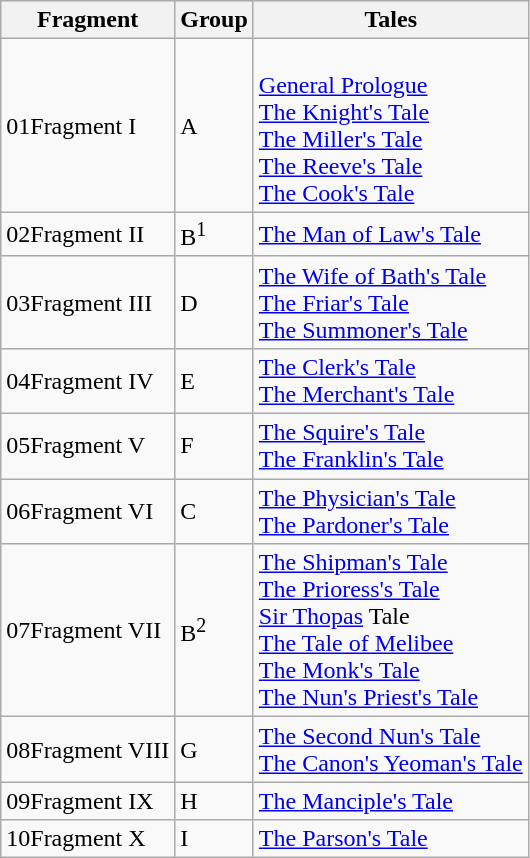<table class="wikitable sortable">
<tr>
<th>Fragment</th>
<th>Group</th>
<th class="unsortable">Tales</th>
</tr>
<tr>
<td><span>01</span>Fragment I</td>
<td>A</td>
<td><br><a href='#'>General Prologue</a>
<br> <a href='#'>The Knight's Tale</a>
<br> <a href='#'>The Miller's Tale</a>
<br> <a href='#'>The Reeve's Tale</a>
<br> <a href='#'>The Cook's Tale</a></td>
</tr>
<tr>
<td><span>02</span>Fragment II</td>
<td>B<sup>1</sup></td>
<td><a href='#'>The Man of Law's Tale</a></td>
</tr>
<tr>
<td><span>03</span>Fragment III</td>
<td>D</td>
<td><a href='#'>The Wife of Bath's Tale</a><br><a href='#'>The Friar's Tale</a><br><a href='#'>The Summoner's Tale</a></td>
</tr>
<tr>
<td><span>04</span>Fragment IV</td>
<td>E</td>
<td><a href='#'>The Clerk's Tale</a><br><a href='#'>The Merchant's Tale</a></td>
</tr>
<tr>
<td><span>05</span>Fragment V</td>
<td>F</td>
<td><a href='#'>The Squire's Tale</a><br><a href='#'>The Franklin's Tale</a></td>
</tr>
<tr>
<td><span>06</span>Fragment VI</td>
<td>C</td>
<td><a href='#'>The Physician's Tale</a><br><a href='#'>The Pardoner's Tale</a></td>
</tr>
<tr>
<td><span>07</span>Fragment VII</td>
<td>B<sup>2</sup></td>
<td><a href='#'>The Shipman's Tale</a><br><a href='#'>The Prioress's Tale</a><br><a href='#'>Sir Thopas</a> Tale<br><a href='#'>The Tale of Melibee</a><br><a href='#'>The Monk's Tale</a><br><a href='#'>The Nun's Priest's Tale</a></td>
</tr>
<tr>
<td><span>08</span>Fragment VIII</td>
<td>G</td>
<td><a href='#'>The Second Nun's Tale</a><br><a href='#'>The Canon's Yeoman's Tale</a></td>
</tr>
<tr>
<td><span>09</span>Fragment IX</td>
<td>H</td>
<td><a href='#'>The Manciple's Tale</a></td>
</tr>
<tr>
<td><span>10</span>Fragment X</td>
<td>I</td>
<td><a href='#'>The Parson's Tale</a></td>
</tr>
</table>
